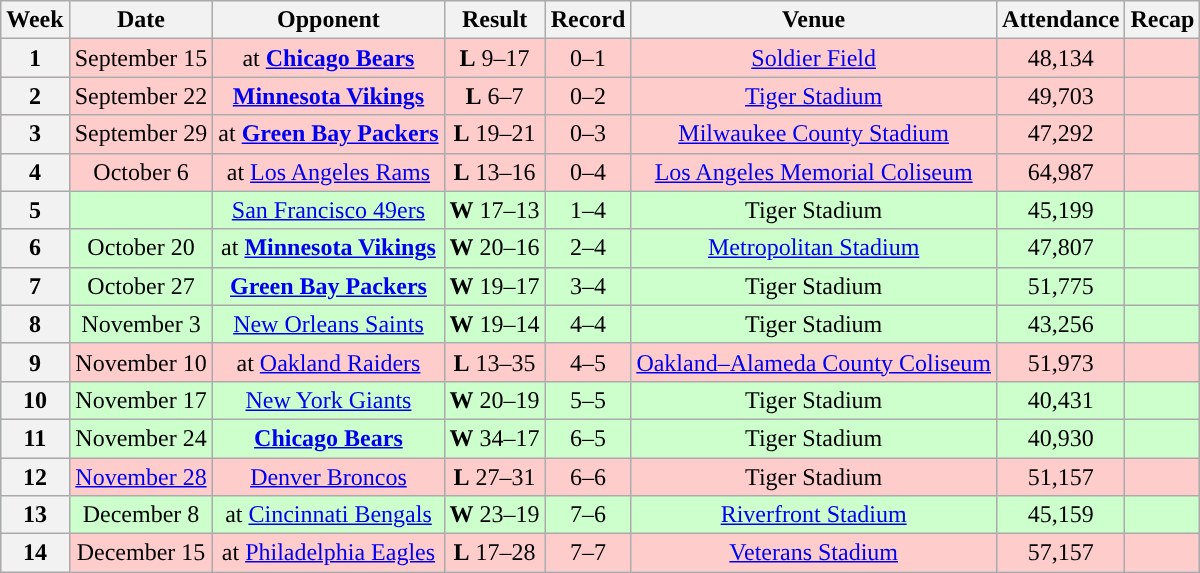<table class="wikitable" style="text-align:center">
<tr>
<th>Week</th>
<th>Date</th>
<th>Opponent</th>
<th>Result</th>
<th>Record</th>
<th>Venue</th>
<th>Attendance</th>
<th>Recap</th>
</tr>
<tr style="background:#fcc">
<th>1</th>
<td>September 15</td>
<td>at <strong><a href='#'>Chicago Bears</a></strong></td>
<td><strong>L</strong> 9–17</td>
<td>0–1</td>
<td><a href='#'>Soldier Field</a></td>
<td>48,134</td>
<td></td>
</tr>
<tr style="background:#fcc">
<th>2</th>
<td>September 22</td>
<td><strong><a href='#'>Minnesota Vikings</a></strong></td>
<td><strong>L</strong> 6–7</td>
<td>0–2</td>
<td><a href='#'>Tiger Stadium</a></td>
<td>49,703</td>
<td></td>
</tr>
<tr style="background:#fcc">
<th>3</th>
<td>September 29</td>
<td>at <strong><a href='#'>Green Bay Packers</a></strong></td>
<td><strong>L</strong> 19–21</td>
<td>0–3</td>
<td><a href='#'>Milwaukee County Stadium</a></td>
<td>47,292</td>
<td></td>
</tr>
<tr style="background:#fcc">
<th>4</th>
<td>October 6</td>
<td>at <a href='#'>Los Angeles Rams</a></td>
<td><strong>L</strong> 13–16</td>
<td>0–4</td>
<td><a href='#'>Los Angeles Memorial Coliseum</a></td>
<td>64,987</td>
<td></td>
</tr>
<tr style="background:#cfc">
<th>5</th>
<td></td>
<td><a href='#'>San Francisco 49ers</a></td>
<td><strong>W</strong> 17–13</td>
<td>1–4</td>
<td>Tiger Stadium</td>
<td>45,199</td>
<td></td>
</tr>
<tr style="background:#cfc">
<th>6</th>
<td>October 20</td>
<td>at <strong><a href='#'>Minnesota Vikings</a></strong></td>
<td><strong>W</strong> 20–16</td>
<td>2–4</td>
<td><a href='#'>Metropolitan Stadium</a></td>
<td>47,807</td>
<td></td>
</tr>
<tr style="background:#cfc">
<th>7</th>
<td>October 27</td>
<td><strong><a href='#'>Green Bay Packers</a></strong></td>
<td><strong>W</strong> 19–17</td>
<td>3–4</td>
<td>Tiger Stadium</td>
<td>51,775</td>
<td></td>
</tr>
<tr style="background:#cfc">
<th>8</th>
<td>November 3</td>
<td><a href='#'>New Orleans Saints</a></td>
<td><strong>W</strong> 19–14</td>
<td>4–4</td>
<td>Tiger Stadium</td>
<td>43,256</td>
<td></td>
</tr>
<tr style="background:#fcc">
<th>9</th>
<td>November 10</td>
<td>at <a href='#'>Oakland Raiders</a></td>
<td><strong>L</strong> 13–35</td>
<td>4–5</td>
<td><a href='#'>Oakland–Alameda County Coliseum</a></td>
<td>51,973</td>
<td></td>
</tr>
<tr style="background:#cfc">
<th>10</th>
<td>November 17</td>
<td><a href='#'>New York Giants</a></td>
<td><strong>W</strong> 20–19</td>
<td>5–5</td>
<td>Tiger Stadium</td>
<td>40,431</td>
<td></td>
</tr>
<tr style="background:#cfc">
<th>11</th>
<td>November 24</td>
<td><strong><a href='#'>Chicago Bears</a></strong></td>
<td><strong>W</strong> 34–17</td>
<td>6–5</td>
<td>Tiger Stadium</td>
<td>40,930</td>
<td></td>
</tr>
<tr style="background:#fcc">
<th>12</th>
<td><a href='#'>November 28</a></td>
<td><a href='#'>Denver Broncos</a></td>
<td><strong>L</strong> 27–31</td>
<td>6–6</td>
<td>Tiger Stadium</td>
<td>51,157</td>
<td></td>
</tr>
<tr style="background:#cfc">
<th>13</th>
<td>December 8</td>
<td>at <a href='#'>Cincinnati Bengals</a></td>
<td><strong>W</strong> 23–19</td>
<td>7–6</td>
<td><a href='#'>Riverfront Stadium</a></td>
<td>45,159</td>
<td></td>
</tr>
<tr style="background:#fcc">
<th>14</th>
<td>December 15</td>
<td>at <a href='#'>Philadelphia Eagles</a></td>
<td><strong>L</strong> 17–28</td>
<td>7–7</td>
<td><a href='#'>Veterans Stadium</a></td>
<td>57,157</td>
<td></td>
</tr>
</table>
